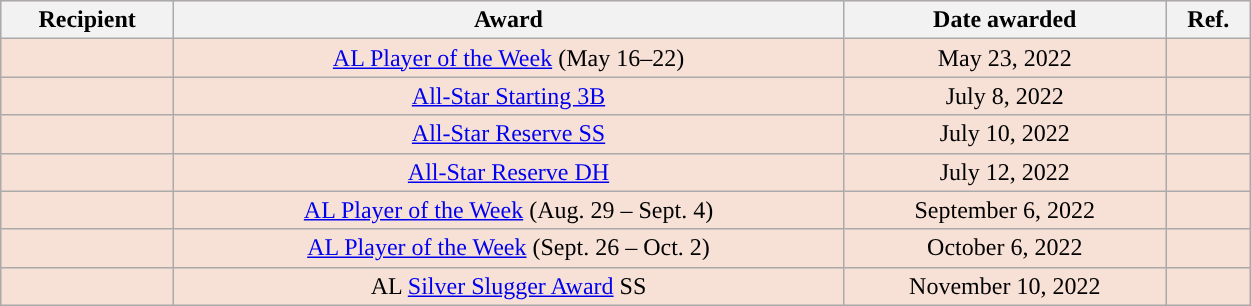<table class="wikitable sortable" style="text-align:center; background:#f7e1d7; width: 66%;">
<tr>
<th>Recipient</th>
<th>Award</th>
<th>Date awarded</th>
<th>Ref.</th>
</tr>
<tr>
<td></td>
<td><a href='#'>AL Player of the Week</a> (May 16–22)</td>
<td>May 23, 2022</td>
<td></td>
</tr>
<tr>
<td></td>
<td><a href='#'>All-Star Starting 3B</a></td>
<td>July 8, 2022</td>
<td></td>
</tr>
<tr>
<td></td>
<td><a href='#'>All-Star Reserve SS</a></td>
<td>July 10, 2022</td>
<td></td>
</tr>
<tr>
<td></td>
<td><a href='#'>All-Star Reserve DH</a></td>
<td>July 12, 2022</td>
<td></td>
</tr>
<tr>
<td></td>
<td><a href='#'>AL Player of the Week</a> (Aug. 29 – Sept. 4)</td>
<td>September 6, 2022</td>
<td></td>
</tr>
<tr>
<td></td>
<td><a href='#'>AL Player of the Week</a> (Sept. 26 – Oct. 2)</td>
<td>October 6, 2022</td>
<td></td>
</tr>
<tr>
<td></td>
<td>AL <a href='#'>Silver Slugger Award</a> SS</td>
<td>November 10, 2022</td>
<td></td>
</tr>
</table>
